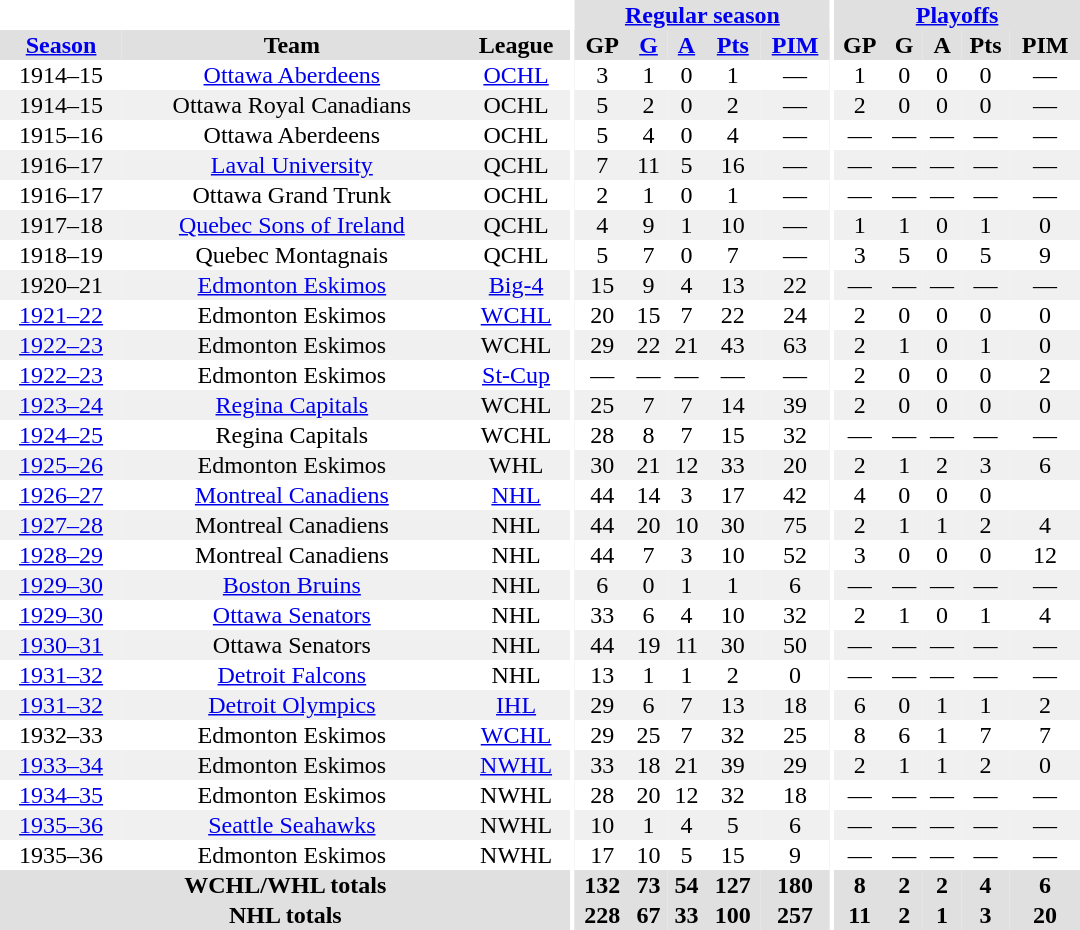<table border="0" cellpadding="1" cellspacing="0" style="text-align:center; width:45em">
<tr bgcolor="#e0e0e0">
<th colspan="3" bgcolor="#ffffff"></th>
<th rowspan="100" bgcolor="#ffffff"></th>
<th colspan="5"><a href='#'>Regular season</a></th>
<th rowspan="100" bgcolor="#ffffff"></th>
<th colspan="5"><a href='#'>Playoffs</a></th>
</tr>
<tr bgcolor="#e0e0e0">
<th><a href='#'>Season</a></th>
<th>Team</th>
<th>League</th>
<th>GP</th>
<th><a href='#'>G</a></th>
<th><a href='#'>A</a></th>
<th><a href='#'>Pts</a></th>
<th><a href='#'>PIM</a></th>
<th>GP</th>
<th>G</th>
<th>A</th>
<th>Pts</th>
<th>PIM</th>
</tr>
<tr>
<td>1914–15</td>
<td><a href='#'>Ottawa Aberdeens</a></td>
<td><a href='#'>OCHL</a></td>
<td>3</td>
<td>1</td>
<td>0</td>
<td>1</td>
<td>—</td>
<td>1</td>
<td>0</td>
<td>0</td>
<td>0</td>
<td>—</td>
</tr>
<tr bgcolor="#f0f0f0">
<td>1914–15</td>
<td>Ottawa Royal Canadians</td>
<td>OCHL</td>
<td>5</td>
<td>2</td>
<td>0</td>
<td>2</td>
<td>—</td>
<td>2</td>
<td>0</td>
<td>0</td>
<td>0</td>
<td>—</td>
</tr>
<tr>
<td>1915–16</td>
<td>Ottawa Aberdeens</td>
<td>OCHL</td>
<td>5</td>
<td>4</td>
<td>0</td>
<td>4</td>
<td>—</td>
<td>—</td>
<td>—</td>
<td>—</td>
<td>—</td>
<td>—</td>
</tr>
<tr bgcolor="#f0f0f0">
<td>1916–17</td>
<td><a href='#'>Laval University</a></td>
<td>QCHL</td>
<td>7</td>
<td>11</td>
<td>5</td>
<td>16</td>
<td>—</td>
<td>—</td>
<td>—</td>
<td>—</td>
<td>—</td>
<td>—</td>
</tr>
<tr>
<td>1916–17</td>
<td>Ottawa Grand Trunk</td>
<td>OCHL</td>
<td>2</td>
<td>1</td>
<td>0</td>
<td>1</td>
<td>—</td>
<td>—</td>
<td>—</td>
<td>—</td>
<td>—</td>
<td>—</td>
</tr>
<tr bgcolor="#f0f0f0">
<td>1917–18</td>
<td><a href='#'>Quebec Sons of Ireland</a></td>
<td>QCHL</td>
<td>4</td>
<td>9</td>
<td>1</td>
<td>10</td>
<td>—</td>
<td>1</td>
<td>1</td>
<td>0</td>
<td>1</td>
<td>0</td>
</tr>
<tr>
<td>1918–19</td>
<td>Quebec Montagnais</td>
<td>QCHL</td>
<td>5</td>
<td>7</td>
<td>0</td>
<td>7</td>
<td>—</td>
<td>3</td>
<td>5</td>
<td>0</td>
<td>5</td>
<td>9</td>
</tr>
<tr bgcolor="#f0f0f0">
<td>1920–21</td>
<td><a href='#'>Edmonton Eskimos</a></td>
<td><a href='#'>Big-4</a></td>
<td>15</td>
<td>9</td>
<td>4</td>
<td>13</td>
<td>22</td>
<td>—</td>
<td>—</td>
<td>—</td>
<td>—</td>
<td>—</td>
</tr>
<tr>
<td><a href='#'>1921–22</a></td>
<td>Edmonton Eskimos</td>
<td><a href='#'>WCHL</a></td>
<td>20</td>
<td>15</td>
<td>7</td>
<td>22</td>
<td>24</td>
<td>2</td>
<td>0</td>
<td>0</td>
<td>0</td>
<td>0</td>
</tr>
<tr bgcolor="#f0f0f0">
<td><a href='#'>1922–23</a></td>
<td>Edmonton Eskimos</td>
<td>WCHL</td>
<td>29</td>
<td>22</td>
<td>21</td>
<td>43</td>
<td>63</td>
<td>2</td>
<td>1</td>
<td>0</td>
<td>1</td>
<td>0</td>
</tr>
<tr>
<td><a href='#'>1922–23</a></td>
<td>Edmonton Eskimos</td>
<td><a href='#'>St-Cup</a></td>
<td>—</td>
<td>—</td>
<td>—</td>
<td>—</td>
<td>—</td>
<td>2</td>
<td>0</td>
<td>0</td>
<td>0</td>
<td>2</td>
</tr>
<tr bgcolor="#f0f0f0">
<td><a href='#'>1923–24</a></td>
<td><a href='#'>Regina Capitals</a></td>
<td>WCHL</td>
<td>25</td>
<td>7</td>
<td>7</td>
<td>14</td>
<td>39</td>
<td>2</td>
<td>0</td>
<td>0</td>
<td>0</td>
<td>0</td>
</tr>
<tr>
<td><a href='#'>1924–25</a></td>
<td>Regina Capitals</td>
<td>WCHL</td>
<td>28</td>
<td>8</td>
<td>7</td>
<td>15</td>
<td>32</td>
<td>—</td>
<td>—</td>
<td>—</td>
<td>—</td>
<td>—</td>
</tr>
<tr bgcolor="#f0f0f0">
<td><a href='#'>1925–26</a></td>
<td>Edmonton Eskimos</td>
<td>WHL</td>
<td>30</td>
<td>21</td>
<td>12</td>
<td>33</td>
<td>20</td>
<td>2</td>
<td>1</td>
<td>2</td>
<td>3</td>
<td>6</td>
</tr>
<tr>
<td><a href='#'>1926–27</a></td>
<td><a href='#'>Montreal Canadiens</a></td>
<td><a href='#'>NHL</a></td>
<td>44</td>
<td>14</td>
<td>3</td>
<td>17</td>
<td>42</td>
<td>4</td>
<td>0</td>
<td>0</td>
<td 0>0</td>
</tr>
<tr bgcolor="#f0f0f0">
<td><a href='#'>1927–28</a></td>
<td>Montreal Canadiens</td>
<td>NHL</td>
<td>44</td>
<td>20</td>
<td>10</td>
<td>30</td>
<td>75</td>
<td>2</td>
<td>1</td>
<td>1</td>
<td>2</td>
<td>4</td>
</tr>
<tr>
<td><a href='#'>1928–29</a></td>
<td>Montreal Canadiens</td>
<td>NHL</td>
<td>44</td>
<td>7</td>
<td>3</td>
<td>10</td>
<td>52</td>
<td>3</td>
<td>0</td>
<td>0</td>
<td>0</td>
<td>12</td>
</tr>
<tr bgcolor="#f0f0f0">
<td><a href='#'>1929–30</a></td>
<td><a href='#'>Boston Bruins</a></td>
<td>NHL</td>
<td>6</td>
<td>0</td>
<td>1</td>
<td>1</td>
<td>6</td>
<td>—</td>
<td>—</td>
<td>—</td>
<td>—</td>
<td>—</td>
</tr>
<tr>
<td><a href='#'>1929–30</a></td>
<td><a href='#'>Ottawa Senators</a></td>
<td>NHL</td>
<td>33</td>
<td>6</td>
<td>4</td>
<td>10</td>
<td>32</td>
<td>2</td>
<td>1</td>
<td>0</td>
<td>1</td>
<td>4</td>
</tr>
<tr bgcolor="#f0f0f0">
<td><a href='#'>1930–31</a></td>
<td>Ottawa Senators</td>
<td>NHL</td>
<td>44</td>
<td>19</td>
<td>11</td>
<td>30</td>
<td>50</td>
<td>—</td>
<td>—</td>
<td>—</td>
<td>—</td>
<td>—</td>
</tr>
<tr>
<td><a href='#'>1931–32</a></td>
<td><a href='#'>Detroit Falcons</a></td>
<td>NHL</td>
<td>13</td>
<td>1</td>
<td>1</td>
<td>2</td>
<td>0</td>
<td>—</td>
<td>—</td>
<td>—</td>
<td>—</td>
<td>—</td>
</tr>
<tr bgcolor="#f0f0f0">
<td><a href='#'>1931–32</a></td>
<td><a href='#'>Detroit Olympics</a></td>
<td><a href='#'>IHL</a></td>
<td>29</td>
<td>6</td>
<td>7</td>
<td>13</td>
<td>18</td>
<td>6</td>
<td>0</td>
<td>1</td>
<td>1</td>
<td>2</td>
</tr>
<tr>
<td>1932–33</td>
<td>Edmonton Eskimos</td>
<td><a href='#'>WCHL</a></td>
<td>29</td>
<td>25</td>
<td>7</td>
<td>32</td>
<td>25</td>
<td>8</td>
<td>6</td>
<td>1</td>
<td>7</td>
<td>7</td>
</tr>
<tr bgcolor="#f0f0f0">
<td><a href='#'>1933–34</a></td>
<td>Edmonton Eskimos</td>
<td><a href='#'>NWHL</a></td>
<td>33</td>
<td>18</td>
<td>21</td>
<td>39</td>
<td>29</td>
<td>2</td>
<td>1</td>
<td>1</td>
<td>2</td>
<td>0</td>
</tr>
<tr>
<td><a href='#'>1934–35</a></td>
<td>Edmonton Eskimos</td>
<td>NWHL</td>
<td>28</td>
<td>20</td>
<td>12</td>
<td>32</td>
<td>18</td>
<td>—</td>
<td>—</td>
<td>—</td>
<td>—</td>
<td>—</td>
</tr>
<tr bgcolor="#f0f0f0">
<td><a href='#'>1935–36</a></td>
<td><a href='#'>Seattle Seahawks</a></td>
<td>NWHL</td>
<td>10</td>
<td>1</td>
<td>4</td>
<td>5</td>
<td>6</td>
<td>—</td>
<td>—</td>
<td>—</td>
<td>—</td>
<td>—</td>
</tr>
<tr>
<td>1935–36</td>
<td>Edmonton Eskimos</td>
<td>NWHL</td>
<td>17</td>
<td>10</td>
<td>5</td>
<td>15</td>
<td>9</td>
<td>—</td>
<td>—</td>
<td>—</td>
<td>—</td>
<td>—</td>
</tr>
<tr bgcolor="#e0e0e0">
<th colspan="3">WCHL/WHL totals</th>
<th>132</th>
<th>73</th>
<th>54</th>
<th>127</th>
<th>180</th>
<th>8</th>
<th>2</th>
<th>2</th>
<th>4</th>
<th>6</th>
</tr>
<tr bgcolor="#e0e0e0">
<th colspan="3">NHL totals</th>
<th>228</th>
<th>67</th>
<th>33</th>
<th>100</th>
<th>257</th>
<th>11</th>
<th>2</th>
<th>1</th>
<th>3</th>
<th>20</th>
</tr>
</table>
